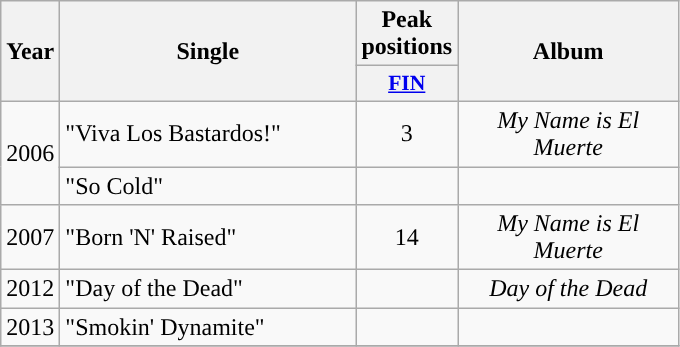<table class="wikitable">
<tr>
<th align="center" rowspan="2" width="10">Year</th>
<th align="center" rowspan="2" width="190">Single</th>
<th align="center" colspan="1" width="20">Peak positions</th>
<th align="center" rowspan="2" width="140">Album</th>
</tr>
<tr>
<th scope="col" style="width:3em;font-size:90%;"><a href='#'>FIN</a></th>
</tr>
<tr>
<td style="text-align:center;" rowspan=2>2006</td>
<td>"Viva Los Bastardos!"</td>
<td style="text-align:center;">3</td>
<td style="text-align:center;"><em>My Name is El Muerte</em></td>
</tr>
<tr>
<td>"So Cold"</td>
<td style="text-align:center;"></td>
<td style="text-align:center;"></td>
</tr>
<tr>
<td style="text-align:center;">2007</td>
<td>"Born 'N' Raised"</td>
<td style="text-align:center;">14</td>
<td style="text-align:center;"><em>My Name is El Muerte</em></td>
</tr>
<tr>
<td style="text-align:center;">2012</td>
<td>"Day of the Dead"</td>
<td style="text-align:center;"></td>
<td style="text-align:center;"><em>Day of the Dead</em></td>
</tr>
<tr>
<td style="text-align:center;">2013</td>
<td>"Smokin' Dynamite"</td>
<td style="text-align:center;"></td>
<td style="text-align:center;"></td>
</tr>
<tr>
</tr>
</table>
